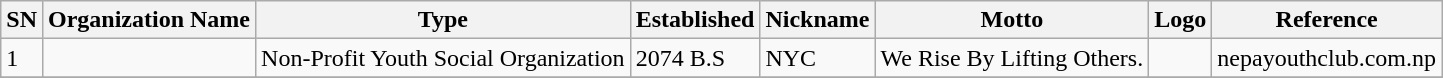<table class="wikitable">
<tr>
<th>SN</th>
<th>Organization Name</th>
<th>Type</th>
<th>Established</th>
<th>Nickname</th>
<th>Motto</th>
<th>Logo</th>
<th>Reference</th>
</tr>
<tr>
<td>1</td>
<td></td>
<td>Non-Profit Youth Social Organization</td>
<td>2074 B.S</td>
<td>NYC</td>
<td>We Rise By Lifting Others.</td>
<td></td>
<td>nepayouthclub.com.np</td>
</tr>
<tr>
</tr>
<tr>
</tr>
</table>
